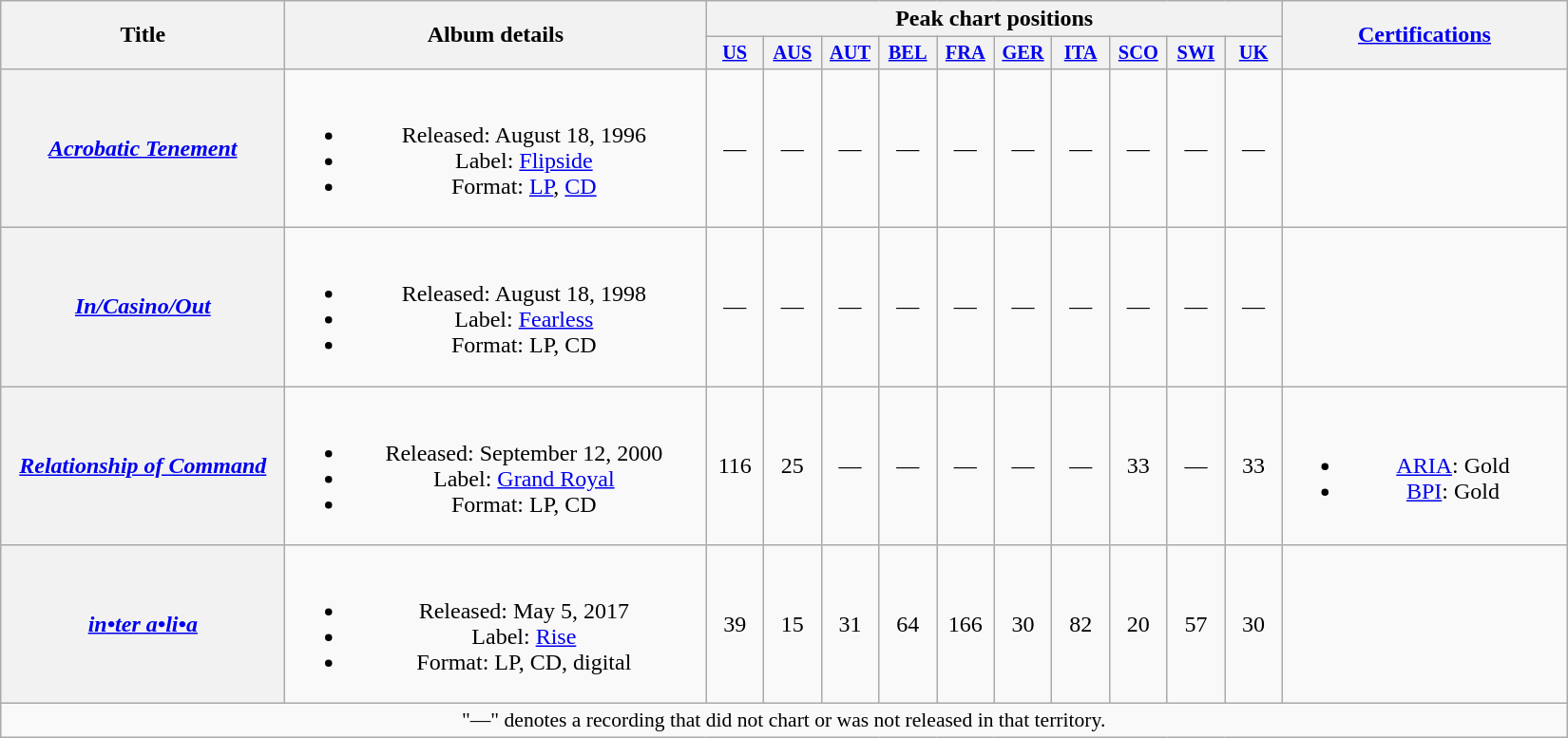<table class="wikitable plainrowheaders" style="text-align:center;">
<tr>
<th scope="col" rowspan="2" style="width:12em;">Title</th>
<th scope="col" rowspan="2" style="width:18em;">Album details</th>
<th scope="col" colspan="10">Peak chart positions</th>
<th scope="col" rowspan="2" style="width:12em;"><a href='#'>Certifications</a></th>
</tr>
<tr>
<th style="width:2.5em;font-size:85%"><a href='#'>US</a><br></th>
<th style="width:2.5em;font-size:85%"><a href='#'>AUS</a><br></th>
<th style="width:2.5em;font-size:85%"><a href='#'>AUT</a><br></th>
<th style="width:2.5em;font-size:85%"><a href='#'>BEL</a><br></th>
<th style="width:2.5em;font-size:85%"><a href='#'>FRA</a><br></th>
<th style="width:2.5em;font-size:85%"><a href='#'>GER</a><br></th>
<th style="width:2.5em;font-size:85%"><a href='#'>ITA</a><br></th>
<th style="width:2.5em;font-size:85%"><a href='#'>SCO</a><br></th>
<th style="width:2.5em;font-size:85%"><a href='#'>SWI</a><br></th>
<th style="width:2.5em;font-size:85%"><a href='#'>UK</a><br></th>
</tr>
<tr>
<th scope="row"><em><a href='#'>Acrobatic Tenement</a></em></th>
<td><br><ul><li>Released: August 18, 1996</li><li>Label: <a href='#'>Flipside</a></li><li>Format: <a href='#'>LP</a>, <a href='#'>CD</a></li></ul></td>
<td>—</td>
<td>—</td>
<td>—</td>
<td>—</td>
<td>—</td>
<td>—</td>
<td>—</td>
<td>—</td>
<td>—</td>
<td>—</td>
<td></td>
</tr>
<tr>
<th scope="row"><em><a href='#'>In/Casino/Out</a></em></th>
<td><br><ul><li>Released: August 18, 1998</li><li>Label: <a href='#'>Fearless</a></li><li>Format: LP, CD</li></ul></td>
<td>—</td>
<td>—</td>
<td>—</td>
<td>—</td>
<td>—</td>
<td>—</td>
<td>—</td>
<td>—</td>
<td>—</td>
<td>—</td>
<td></td>
</tr>
<tr>
<th scope="row"><em><a href='#'>Relationship of Command</a></em></th>
<td><br><ul><li>Released: September 12, 2000</li><li>Label: <a href='#'>Grand Royal</a></li><li>Format: LP, CD</li></ul></td>
<td>116</td>
<td>25</td>
<td>—</td>
<td>—</td>
<td>—</td>
<td>—</td>
<td>—</td>
<td>33</td>
<td>—</td>
<td>33</td>
<td><br><ul><li><a href='#'>ARIA</a>: Gold</li><li><a href='#'>BPI</a>: Gold</li></ul></td>
</tr>
<tr>
<th scope="row"><em><a href='#'>in•ter a•li•a</a></em></th>
<td><br><ul><li>Released: May 5, 2017</li><li>Label: <a href='#'>Rise</a></li><li>Format: LP, CD, digital</li></ul></td>
<td>39</td>
<td>15</td>
<td>31</td>
<td>64</td>
<td>166</td>
<td>30</td>
<td>82</td>
<td>20</td>
<td>57</td>
<td>30</td>
<td></td>
</tr>
<tr>
<td colspan="16" style="font-size:90%">"—" denotes a recording that did not chart or was not released in that territory.</td>
</tr>
</table>
